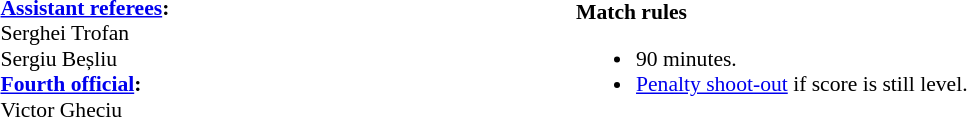<table width=100% style="font-size:90%">
<tr>
<td><br><strong><a href='#'>Assistant referees</a>:</strong>
<br>Serghei Trofan
<br>Sergiu Beșliu
<br><strong><a href='#'>Fourth official</a>:</strong>
<br>Victor Gheciu</td>
<td><br><strong>Match rules</strong><ul><li>90 minutes.</li><li><a href='#'>Penalty shoot-out</a> if score is still level.</li></ul></td>
</tr>
</table>
